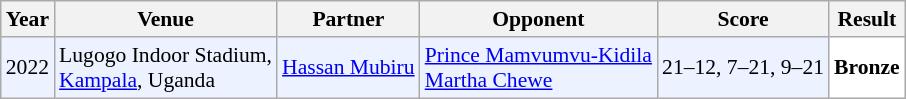<table class="sortable wikitable" style="font-size: 90%;">
<tr>
<th>Year</th>
<th>Venue</th>
<th>Partner</th>
<th>Opponent</th>
<th>Score</th>
<th>Result</th>
</tr>
<tr style="background:#ECF2FF">
<td align="center">2022</td>
<td align="left">Lugogo Indoor Stadium,<br><a href='#'>Kampala</a>, Uganda</td>
<td align="left"> <a href='#'>Hassan Mubiru</a></td>
<td align="left"> <a href='#'>Prince Mamvumvu-Kidila</a><br> <a href='#'>Martha Chewe</a></td>
<td align="left">21–12, 7–21, 9–21</td>
<td style="text-align:left; background:white"> <strong>Bronze</strong></td>
</tr>
</table>
